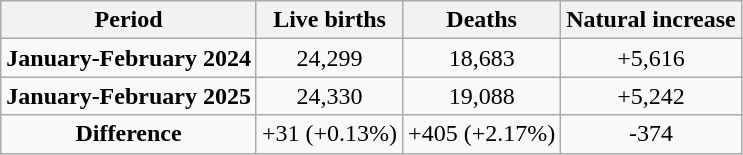<table class="wikitable"  style="text-align:center;">
<tr>
<th>Period</th>
<th>Live births</th>
<th>Deaths</th>
<th>Natural increase</th>
</tr>
<tr>
<td><strong>January-February 2024</strong></td>
<td>24,299</td>
<td>18,683</td>
<td>+5,616</td>
</tr>
<tr>
<td><strong>January-February 2025</strong></td>
<td>24,330</td>
<td>19,088</td>
<td>+5,242</td>
</tr>
<tr>
<td><strong>Difference</strong></td>
<td> +31 (+0.13%)</td>
<td> +405 (+2.17%)</td>
<td> -374</td>
</tr>
</table>
